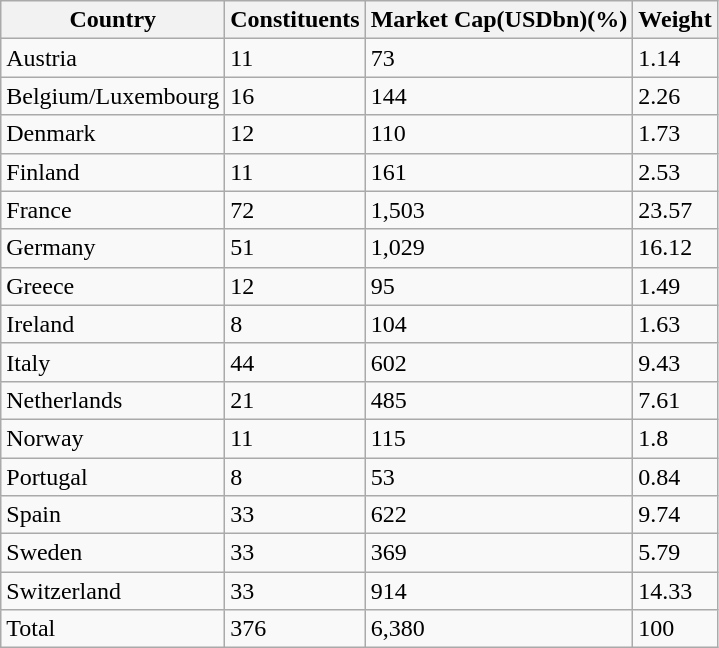<table class="wikitable">
<tr>
<th>Country</th>
<th>Constituents</th>
<th>Market Cap(USDbn)(%)</th>
<th>Weight</th>
</tr>
<tr>
<td>Austria</td>
<td>11</td>
<td>73</td>
<td>1.14</td>
</tr>
<tr>
<td>Belgium/Luxembourg</td>
<td>16</td>
<td>144</td>
<td>2.26</td>
</tr>
<tr>
<td>Denmark</td>
<td>12</td>
<td>110</td>
<td>1.73</td>
</tr>
<tr>
<td>Finland</td>
<td>11</td>
<td>161</td>
<td>2.53</td>
</tr>
<tr>
<td>France</td>
<td>72</td>
<td>1,503</td>
<td>23.57</td>
</tr>
<tr>
<td>Germany</td>
<td>51</td>
<td>1,029</td>
<td>16.12</td>
</tr>
<tr>
<td>Greece</td>
<td>12</td>
<td>95</td>
<td>1.49</td>
</tr>
<tr>
<td>Ireland</td>
<td>8</td>
<td>104</td>
<td>1.63</td>
</tr>
<tr>
<td>Italy</td>
<td>44</td>
<td>602</td>
<td>9.43</td>
</tr>
<tr>
<td>Netherlands</td>
<td>21</td>
<td>485</td>
<td>7.61</td>
</tr>
<tr>
<td>Norway</td>
<td>11</td>
<td>115</td>
<td>1.8</td>
</tr>
<tr>
<td>Portugal</td>
<td>8</td>
<td>53</td>
<td>0.84</td>
</tr>
<tr>
<td>Spain</td>
<td>33</td>
<td>622</td>
<td>9.74</td>
</tr>
<tr>
<td>Sweden</td>
<td>33</td>
<td>369</td>
<td>5.79</td>
</tr>
<tr>
<td>Switzerland</td>
<td>33</td>
<td>914</td>
<td>14.33</td>
</tr>
<tr>
<td>Total</td>
<td>376</td>
<td>6,380</td>
<td>100</td>
</tr>
</table>
